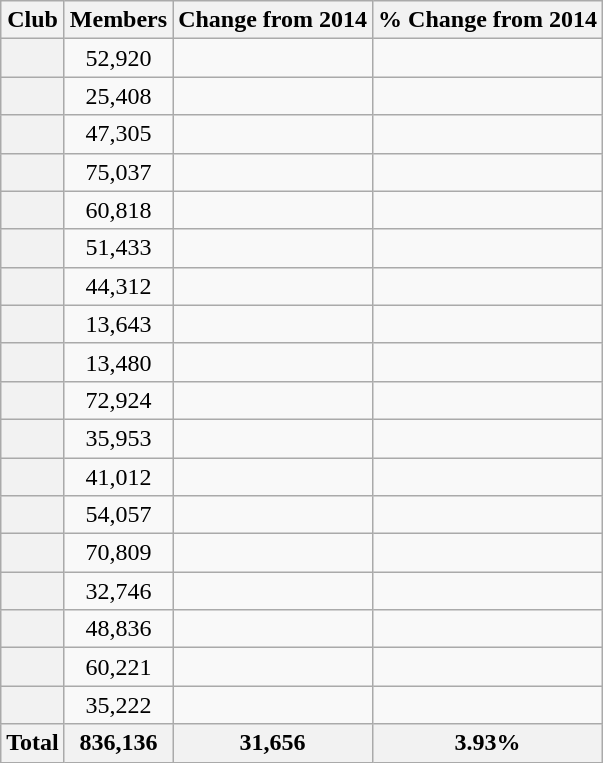<table class="wikitable plainrowheaders sortable" style="text-align:center;">
<tr>
<th>Club</th>
<th>Members</th>
<th>Change from 2014</th>
<th>% Change from 2014</th>
</tr>
<tr>
<th scope="row"></th>
<td>52,920</td>
<td></td>
<td></td>
</tr>
<tr>
<th scope="row"></th>
<td>25,408</td>
<td></td>
<td></td>
</tr>
<tr>
<th scope="row"></th>
<td>47,305</td>
<td></td>
<td></td>
</tr>
<tr>
<th scope="row"></th>
<td>75,037</td>
<td></td>
<td></td>
</tr>
<tr>
<th scope="row"></th>
<td>60,818</td>
<td></td>
<td></td>
</tr>
<tr>
<th scope="row"></th>
<td>51,433</td>
<td></td>
<td></td>
</tr>
<tr>
<th scope="row"></th>
<td>44,312</td>
<td></td>
<td></td>
</tr>
<tr>
<th scope="row"></th>
<td>13,643</td>
<td></td>
<td></td>
</tr>
<tr>
<th scope="row"></th>
<td>13,480</td>
<td></td>
<td></td>
</tr>
<tr>
<th scope="row"></th>
<td>72,924</td>
<td></td>
<td></td>
</tr>
<tr>
<th scope="row"></th>
<td>35,953</td>
<td></td>
<td></td>
</tr>
<tr>
<th scope="row"></th>
<td>41,012</td>
<td></td>
<td></td>
</tr>
<tr>
<th scope="row"></th>
<td>54,057</td>
<td></td>
<td></td>
</tr>
<tr>
<th scope="row"></th>
<td>70,809</td>
<td></td>
<td></td>
</tr>
<tr>
<th scope="row"></th>
<td>32,746</td>
<td></td>
<td></td>
</tr>
<tr>
<th scope="row"></th>
<td>48,836</td>
<td></td>
<td></td>
</tr>
<tr>
<th scope="row"></th>
<td>60,221</td>
<td></td>
<td></td>
</tr>
<tr>
<th scope="row"></th>
<td>35,222</td>
<td></td>
<td></td>
</tr>
<tr class="sortbottom">
<th>Total</th>
<th><strong>836,136</strong></th>
<th> 31,656</th>
<th> 3.93%</th>
</tr>
</table>
